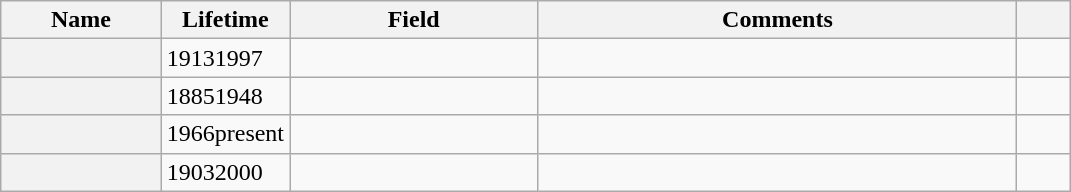<table class="sortable wikitable plainrowheaders">
<tr>
<th width="15%" scope="col">Name</th>
<th width="12%" scope="col">Lifetime</th>
<th>Field</th>
<th>Comments</th>
<th class="unsortable" width="5%" scope="col"></th>
</tr>
<tr style="vertical-align: top;">
<th scope="row"></th>
<td>19131997</td>
<td></td>
<td></td>
<td align="center"></td>
</tr>
<tr style="vertical-align: top;">
<th scope="row"></th>
<td>18851948</td>
<td></td>
<td></td>
<td align="center"></td>
</tr>
<tr style="vertical-align: top;">
<th scope="row"></th>
<td>1966present</td>
<td></td>
<td></td>
<td align="center"></td>
</tr>
<tr style="vertical-align: top;">
<th scope="row"></th>
<td>19032000</td>
<td></td>
<td></td>
<td align="center"></td>
</tr>
</table>
